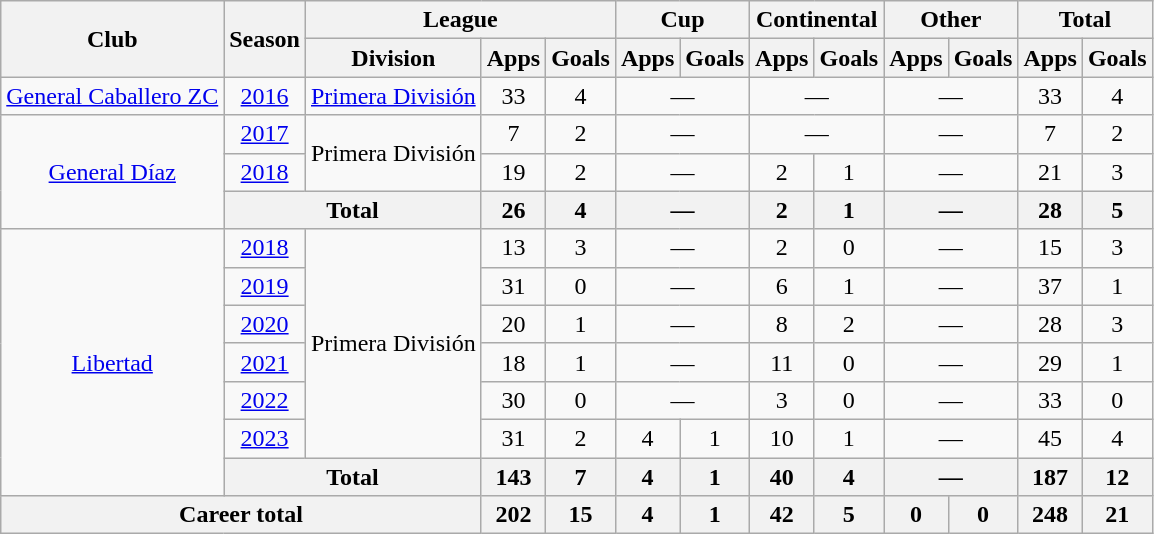<table class="wikitable" style="text-align: center;">
<tr>
<th rowspan="2">Club</th>
<th rowspan="2">Season</th>
<th colspan="3">League</th>
<th colspan="2">Cup</th>
<th colspan="2">Continental</th>
<th colspan="2">Other</th>
<th colspan="2">Total</th>
</tr>
<tr>
<th>Division</th>
<th>Apps</th>
<th>Goals</th>
<th>Apps</th>
<th>Goals</th>
<th>Apps</th>
<th>Goals</th>
<th>Apps</th>
<th>Goals</th>
<th>Apps</th>
<th>Goals</th>
</tr>
<tr>
<td><a href='#'>General Caballero ZC</a></td>
<td><a href='#'>2016</a></td>
<td><a href='#'>Primera División</a></td>
<td>33</td>
<td>4</td>
<td colspan="2">—</td>
<td colspan="2">—</td>
<td colspan="2">—</td>
<td>33</td>
<td>4</td>
</tr>
<tr>
<td rowspan="3"><a href='#'>General Díaz</a></td>
<td><a href='#'>2017</a></td>
<td rowspan="2">Primera División</td>
<td>7</td>
<td>2</td>
<td colspan="2">—</td>
<td colspan="2">—</td>
<td colspan="2">—</td>
<td>7</td>
<td>2</td>
</tr>
<tr>
<td><a href='#'>2018</a></td>
<td>19</td>
<td>2</td>
<td colspan="2">—</td>
<td>2</td>
<td>1</td>
<td colspan="2">—</td>
<td>21</td>
<td>3</td>
</tr>
<tr>
<th colspan="2">Total</th>
<th>26</th>
<th>4</th>
<th colspan="2">—</th>
<th>2</th>
<th>1</th>
<th colspan="2">—</th>
<th>28</th>
<th>5</th>
</tr>
<tr>
<td rowspan="7"><a href='#'>Libertad</a></td>
<td><a href='#'>2018</a></td>
<td rowspan="6">Primera División</td>
<td>13</td>
<td>3</td>
<td colspan="2">—</td>
<td>2</td>
<td>0</td>
<td colspan="2">—</td>
<td>15</td>
<td>3</td>
</tr>
<tr>
<td><a href='#'>2019</a></td>
<td>31</td>
<td>0</td>
<td colspan="2">—</td>
<td>6</td>
<td>1</td>
<td colspan="2">—</td>
<td>37</td>
<td>1</td>
</tr>
<tr>
<td><a href='#'>2020</a></td>
<td>20</td>
<td>1</td>
<td colspan="2">—</td>
<td>8</td>
<td>2</td>
<td colspan="2">—</td>
<td>28</td>
<td>3</td>
</tr>
<tr>
<td><a href='#'>2021</a></td>
<td>18</td>
<td>1</td>
<td colspan="2">—</td>
<td>11</td>
<td>0</td>
<td colspan="2">—</td>
<td>29</td>
<td>1</td>
</tr>
<tr>
<td><a href='#'>2022</a></td>
<td>30</td>
<td>0</td>
<td colspan="2">—</td>
<td>3</td>
<td>0</td>
<td colspan="2">—</td>
<td>33</td>
<td>0</td>
</tr>
<tr>
<td><a href='#'>2023</a></td>
<td>31</td>
<td>2</td>
<td>4</td>
<td>1</td>
<td>10</td>
<td>1</td>
<td colspan="2">—</td>
<td>45</td>
<td>4</td>
</tr>
<tr>
<th colspan="2">Total</th>
<th>143</th>
<th>7</th>
<th>4</th>
<th>1</th>
<th>40</th>
<th>4</th>
<th colspan="2">—</th>
<th>187</th>
<th>12</th>
</tr>
<tr>
<th colspan="3">Career total</th>
<th>202</th>
<th>15</th>
<th>4</th>
<th>1</th>
<th>42</th>
<th>5</th>
<th>0</th>
<th>0</th>
<th>248</th>
<th>21</th>
</tr>
</table>
